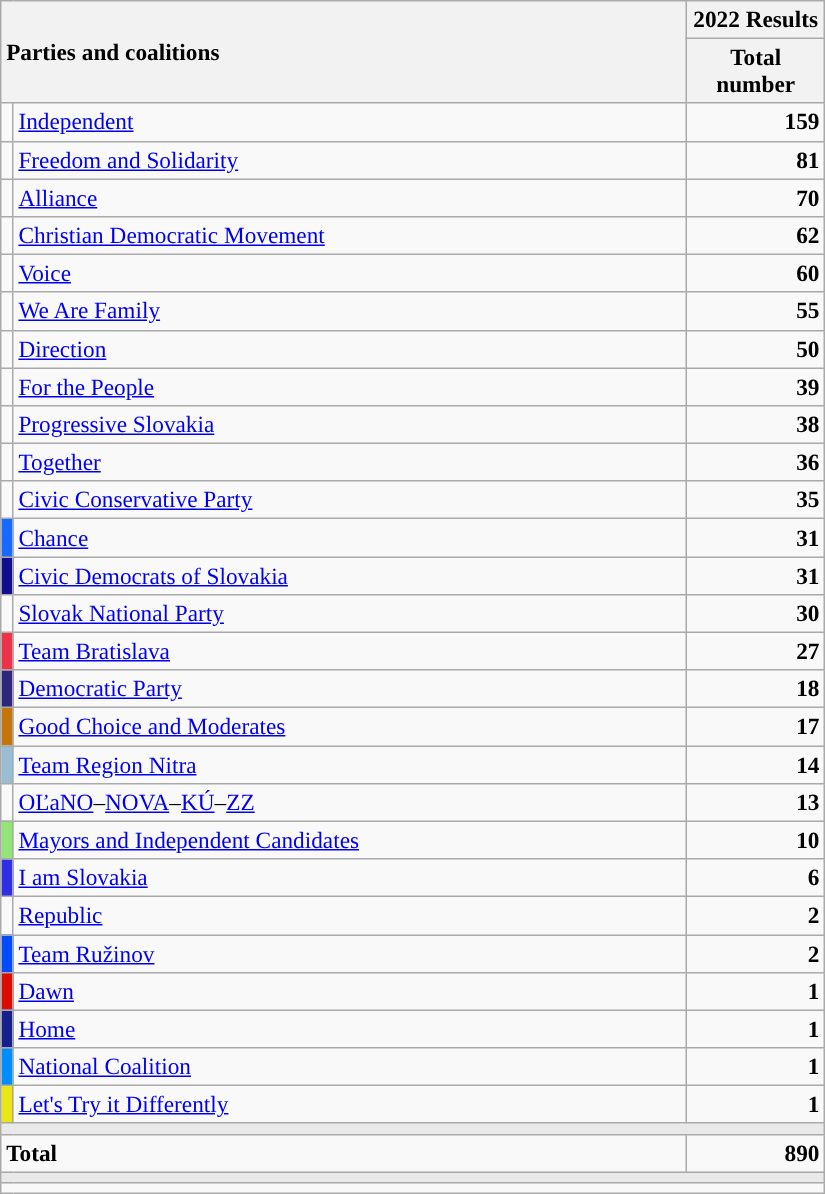<table class="wikitable" style="text-align:right; font-size:97%;">
<tr>
<th style="text-align:left;" rowspan="2" colspan="2" width="450">Parties and coalitions</th>
<th>2022 Results</th>
</tr>
<tr>
<th width="85">Total number</th>
</tr>
<tr>
<td width="1" style="color:inherit;background:"></td>
<td align="left"><a href='#'>Independent</a></td>
<td><strong>159</strong></td>
</tr>
<tr>
<td style="color:inherit;background:"></td>
<td align="left"><a href='#'>Freedom and Solidarity</a></td>
<td><strong>81</strong></td>
</tr>
<tr>
<td style="color:inherit;background:"></td>
<td align="left"><a href='#'>Alliance</a></td>
<td><strong>70</strong></td>
</tr>
<tr>
<td style="color:inherit;background:"></td>
<td align="left"><a href='#'>Christian Democratic Movement</a></td>
<td><strong>62</strong></td>
</tr>
<tr>
<td style="color:inherit;background:"></td>
<td align="left"><a href='#'>Voice</a></td>
<td><strong>60</strong></td>
</tr>
<tr>
<td style="color:inherit;background:"></td>
<td align="left"><a href='#'>We Are Family</a></td>
<td><strong>55</strong></td>
</tr>
<tr>
<td style="color:inherit;background:"></td>
<td align="left"><a href='#'>Direction</a></td>
<td><strong>50</strong></td>
</tr>
<tr>
<td style="color:inherit;background:"></td>
<td align="left"><a href='#'>For the People</a></td>
<td><strong>39</strong></td>
</tr>
<tr>
<td style="color:inherit;background:"></td>
<td align="left"><a href='#'>Progressive Slovakia</a></td>
<td><strong>38</strong></td>
</tr>
<tr>
<td style="color:inherit;background:"></td>
<td align="left"><a href='#'>Together</a></td>
<td><strong>36</strong></td>
</tr>
<tr>
<td style="color:inherit;background:"></td>
<td align="left"><a href='#'>Civic Conservative Party</a></td>
<td><strong>35</strong></td>
</tr>
<tr>
<td style="color:inherit;background:#176AFF"></td>
<td align="left"><a href='#'>Chance</a></td>
<td><strong>31</strong></td>
</tr>
<tr>
<td style="color:inherit;background:#100E8E"></td>
<td align="left"><a href='#'>Civic Democrats of Slovakia</a></td>
<td><strong>31</strong></td>
</tr>
<tr>
<td style="color:inherit;background:"></td>
<td align="left"><a href='#'>Slovak National Party</a></td>
<td><strong>30</strong></td>
</tr>
<tr>
<td style="color:inherit;background:#ED3249"></td>
<td align="left"><a href='#'>Team Bratislava</a></td>
<td><strong>27</strong></td>
</tr>
<tr>
<td style="color:inherit;background:#2F267D"></td>
<td align="left"><a href='#'>Democratic Party</a></td>
<td><strong>18</strong></td>
</tr>
<tr>
<td style="color:inherit;background:#C4760C"></td>
<td align="left"><a href='#'>Good Choice and Moderates</a></td>
<td><strong>17</strong></td>
</tr>
<tr>
<td style="color:inherit;background:#9ABDD6"></td>
<td align="left"><a href='#'>Team Region Nitra</a></td>
<td><strong>14</strong></td>
</tr>
<tr>
<td style="color:inherit;background:"></td>
<td align="left"><a href='#'>OĽaNO</a>–<a href='#'>NOVA</a>–<a href='#'>KÚ</a>–<a href='#'>ZZ</a></td>
<td><strong>13</strong></td>
</tr>
<tr>
<td style="color:inherit;background:#94E577"></td>
<td align="left"><a href='#'>Mayors and Independent Candidates</a></td>
<td><strong>10</strong></td>
</tr>
<tr>
<td style="color:inherit;background:#302EE5"></td>
<td align="left"><a href='#'>I am Slovakia</a></td>
<td><strong>6</strong></td>
</tr>
<tr>
<td style="color:inherit;background:"></td>
<td align="left"><a href='#'>Republic</a></td>
<td><strong>2</strong></td>
</tr>
<tr>
<td style="color:inherit;background:#004AFF"></td>
<td align="left"><a href='#'>Team Ružinov</a></td>
<td><strong>2</strong></td>
</tr>
<tr>
<td style="color:inherit;background:#DD0C03"></td>
<td align="left"><a href='#'>Dawn</a></td>
<td><strong>1</strong></td>
</tr>
<tr>
<td style="color:inherit;background:#171E8E"></td>
<td align="left"><a href='#'>Home</a></td>
<td><strong>1</strong></td>
</tr>
<tr>
<td style="color:inherit;background:#008EFF"></td>
<td align="left"><a href='#'>National Coalition</a></td>
<td><strong>1</strong></td>
</tr>
<tr>
<td style="color:inherit;background:#EAE513"></td>
<td align="left"><a href='#'>Let's Try it Differently</a></td>
<td><strong>1</strong></td>
</tr>
<tr>
<td colspan="3" bgcolor="#E9E9E9"></td>
</tr>
<tr>
<td align="left" colspan="2"><strong>Total</strong></td>
<td><strong>890</strong></td>
</tr>
<tr>
<td colspan="3" bgcolor="#E9E9E9"></td>
</tr>
<tr>
<td colspan="3"></td>
</tr>
</table>
